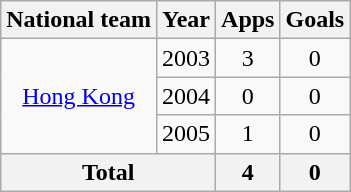<table class=wikitable style=text-align:center>
<tr>
<th>National team</th>
<th>Year</th>
<th>Apps</th>
<th>Goals</th>
</tr>
<tr>
<td rowspan="3"><a href='#'>Hong Kong</a></td>
<td>2003</td>
<td>3</td>
<td>0</td>
</tr>
<tr>
<td>2004</td>
<td>0</td>
<td>0</td>
</tr>
<tr>
<td>2005</td>
<td>1</td>
<td>0</td>
</tr>
<tr>
<th colspan="2">Total</th>
<th>4</th>
<th>0</th>
</tr>
</table>
